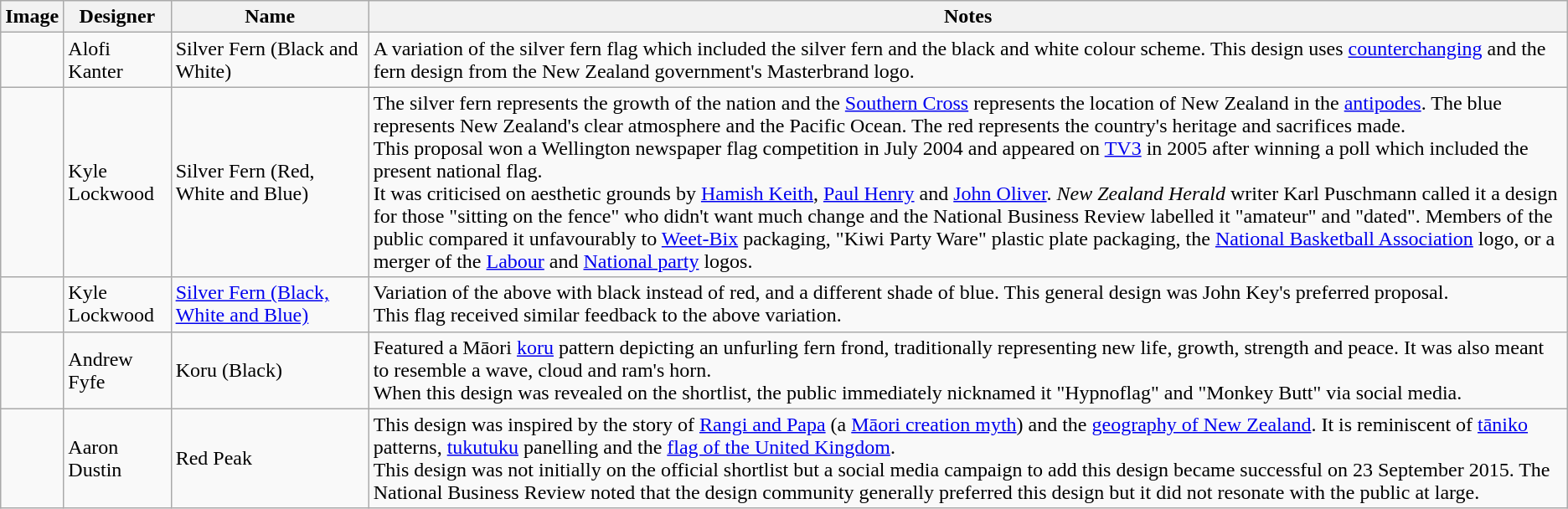<table class="wikitable">
<tr>
<th>Image</th>
<th>Designer</th>
<th width="150px">Name</th>
<th>Notes</th>
</tr>
<tr>
<td></td>
<td>Alofi Kanter</td>
<td>Silver Fern (Black and White)</td>
<td>A variation of the silver fern flag which included the silver fern and the black and white colour scheme. This design uses <a href='#'>counterchanging</a> and the fern design from the New Zealand government's Masterbrand logo.</td>
</tr>
<tr>
<td></td>
<td>Kyle Lockwood</td>
<td>Silver Fern (Red, White and Blue)</td>
<td>The silver fern represents the growth of the nation and the <a href='#'>Southern Cross</a> represents the location of New Zealand in the <a href='#'>antipodes</a>. The blue represents New Zealand's clear atmosphere and the Pacific Ocean. The red represents the country's heritage and sacrifices made.<br>This proposal won a Wellington newspaper flag competition in July 2004 and appeared on <a href='#'>TV3</a> in 2005 after winning a poll which included the present national flag. 
<br>
It was criticised on aesthetic grounds by <a href='#'>Hamish Keith</a>, <a href='#'>Paul Henry</a> and <a href='#'>John Oliver</a>. <em>New Zealand Herald</em> writer Karl Puschmann called it a design for those "sitting on the fence" who didn't want much change and the National Business Review labelled it "amateur" and "dated". Members of the public compared it unfavourably to <a href='#'>Weet-Bix</a> packaging, "Kiwi Party Ware" plastic plate packaging, the <a href='#'>National Basketball Association</a> logo, or a merger of the <a href='#'>Labour</a> and <a href='#'>National party</a> logos.</td>
</tr>
<tr>
<td></td>
<td>Kyle Lockwood</td>
<td><a href='#'>Silver Fern (Black, White and Blue)</a></td>
<td>Variation of the above with black instead of red, and a different shade of blue. This general design was John Key's preferred proposal.<br>This flag received similar feedback to the above variation.</td>
</tr>
<tr>
<td></td>
<td>Andrew Fyfe</td>
<td>Koru (Black)</td>
<td>Featured a Māori <a href='#'>koru</a> pattern depicting an unfurling fern frond, traditionally representing new life, growth, strength and peace. It was also meant to resemble a wave, cloud and ram's horn.<br>When this design was revealed on the shortlist, the public immediately nicknamed it "Hypnoflag" and "Monkey Butt" via social media.</td>
</tr>
<tr>
<td></td>
<td>Aaron Dustin</td>
<td>Red Peak</td>
<td>This design was inspired by the story of <a href='#'>Rangi and Papa</a> (a <a href='#'>Māori creation myth</a>) and the <a href='#'>geography of New Zealand</a>. It is reminiscent of <a href='#'>tāniko</a> patterns, <a href='#'>tukutuku</a> panelling and the <a href='#'>flag of the United Kingdom</a>.<br>This design was not initially on the official shortlist but a social media campaign to add this design became successful on 23 September 2015. The National Business Review noted that the design community generally preferred this design but it did not resonate with the public at large.</td>
</tr>
</table>
